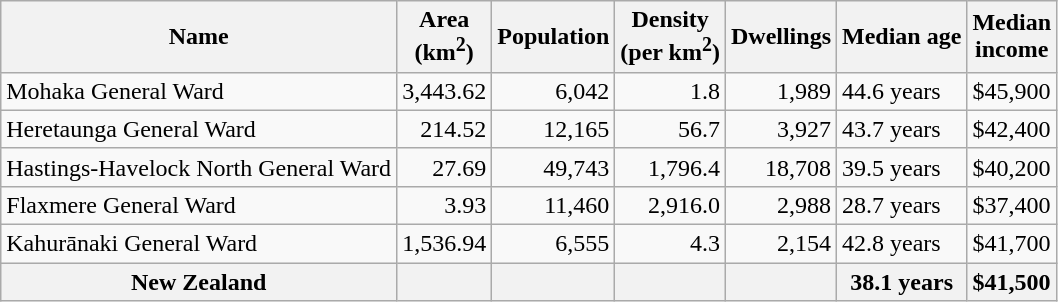<table class="wikitable">
<tr>
<th>Name</th>
<th>Area<br>(km<sup>2</sup>)</th>
<th>Population</th>
<th>Density<br>(per km<sup>2</sup>)</th>
<th>Dwellings</th>
<th>Median age</th>
<th>Median<br>income</th>
</tr>
<tr>
<td>Mohaka General Ward</td>
<td style="text-align:right;">3,443.62</td>
<td style="text-align:right;">6,042</td>
<td style="text-align:right;">1.8</td>
<td style="text-align:right;">1,989</td>
<td>44.6 years</td>
<td>$45,900</td>
</tr>
<tr>
<td>Heretaunga General Ward</td>
<td style="text-align:right;">214.52</td>
<td style="text-align:right;">12,165</td>
<td style="text-align:right;">56.7</td>
<td style="text-align:right;">3,927</td>
<td>43.7 years</td>
<td>$42,400</td>
</tr>
<tr>
<td>Hastings-Havelock North General Ward</td>
<td style="text-align:right;">27.69</td>
<td style="text-align:right;">49,743</td>
<td style="text-align:right;">1,796.4</td>
<td style="text-align:right;">18,708</td>
<td>39.5 years</td>
<td>$40,200</td>
</tr>
<tr>
<td>Flaxmere General Ward</td>
<td style="text-align:right;">3.93</td>
<td style="text-align:right;">11,460</td>
<td style="text-align:right;">2,916.0</td>
<td style="text-align:right;">2,988</td>
<td>28.7 years</td>
<td>$37,400</td>
</tr>
<tr>
<td>Kahurānaki General Ward</td>
<td style="text-align:right;">1,536.94</td>
<td style="text-align:right;">6,555</td>
<td style="text-align:right;">4.3</td>
<td style="text-align:right;">2,154</td>
<td>42.8 years</td>
<td>$41,700</td>
</tr>
<tr>
<th>New Zealand</th>
<th></th>
<th></th>
<th></th>
<th></th>
<th>38.1 years</th>
<th style="text-align:left;">$41,500</th>
</tr>
</table>
